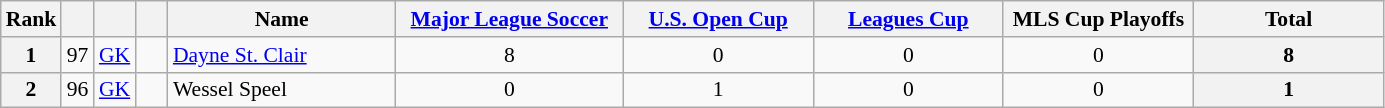<table class="wikitable sortable" style="text-align:center; font-size:90%;">
<tr>
<th width="15">Rank</th>
<th width="15"></th>
<th width="15"></th>
<th width="15"></th>
<th width="145">Name</th>
<th width="145"><a href='#'>Major League Soccer</a></th>
<th width="120"><a href='#'>U.S. Open Cup</a></th>
<th width="120"><a href='#'>Leagues Cup</a></th>
<th width="120">MLS Cup Playoffs</th>
<th width="120">Total</th>
</tr>
<tr>
<th>1</th>
<td>97</td>
<td><a href='#'>GK</a></td>
<td></td>
<td align="left"><a href='#'>Dayne St. Clair</a></td>
<td>8</td>
<td>0</td>
<td>0</td>
<td>0</td>
<th>8</th>
</tr>
<tr>
<th>2</th>
<td>96</td>
<td><a href='#'>GK</a></td>
<td></td>
<td align="left">Wessel Speel</td>
<td>0</td>
<td>1</td>
<td>0</td>
<td>0</td>
<th>1</th>
</tr>
</table>
